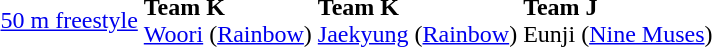<table>
<tr>
<td><a href='#'>50 m freestyle</a></td>
<td><strong>Team K</strong><br><a href='#'>Woori</a> (<a href='#'>Rainbow</a>)</td>
<td><strong>Team K</strong><br><a href='#'>Jaekyung</a> (<a href='#'>Rainbow</a>)</td>
<td><strong>Team J</strong><br>Eunji (<a href='#'>Nine Muses</a>)</td>
</tr>
<tr>
</tr>
</table>
